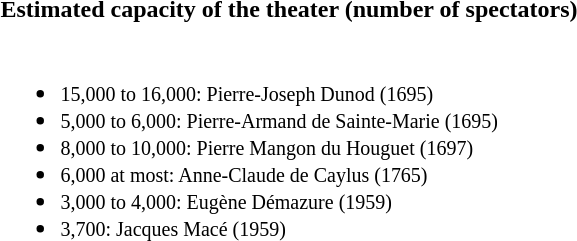<table class="mw-collapsible">
<tr>
<th>Estimated capacity of the theater (number of spectators)</th>
</tr>
<tr>
<td><br><ul><li><small>15,000 to 16,000: Pierre-Joseph Dunod (1695)</small></li><li><small>5,000 to 6,000: Pierre-Armand de Sainte-Marie (1695)</small></li><li><small>8,000 to 10,000: Pierre Mangon du Houguet (1697)</small></li><li><small>6,000 at most: Anne-Claude de Caylus (1765)</small></li><li><small>3,000 to 4,000: Eugène Démazure (1959)</small></li><li><small>3,700: Jacques Macé (1959)</small></li></ul></td>
</tr>
</table>
